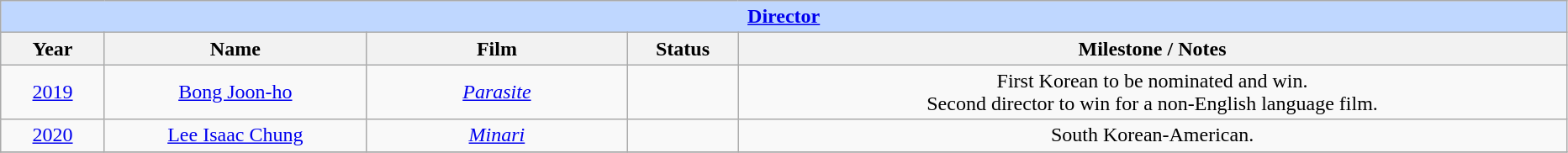<table class="wikitable" style="text-align: center">
<tr style="background:#bfd7ff;">
<td colspan="6" style="text-align:center;"><strong><a href='#'>Director</a></strong></td>
</tr>
<tr style="background:#ebf5ff;">
<th style="width:075px;">Year</th>
<th style="width:200px;">Name</th>
<th style="width:200px;">Film</th>
<th style="width:080px;">Status</th>
<th style="width:650px;">Milestone / Notes</th>
</tr>
<tr>
<td><a href='#'>2019</a><br></td>
<td><a href='#'>Bong Joon-ho</a></td>
<td><em><a href='#'>Parasite</a></em></td>
<td></td>
<td>First Korean to be nominated and win.<br>Second director to win for a non-English language film.</td>
</tr>
<tr>
<td><a href='#'>2020</a><br></td>
<td><a href='#'>Lee Isaac Chung</a></td>
<td><em><a href='#'>Minari</a></em></td>
<td></td>
<td>South Korean-American.</td>
</tr>
<tr>
</tr>
</table>
